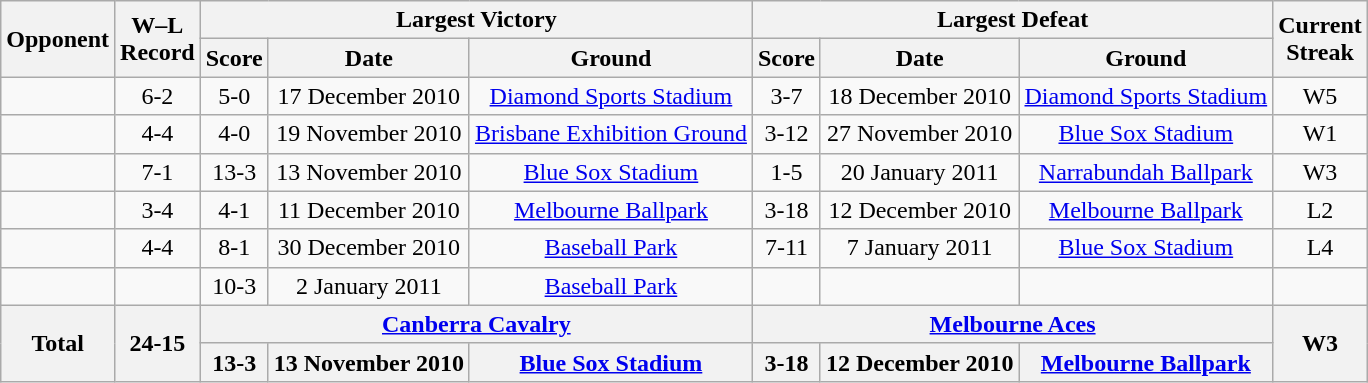<table class="wikitable" style="text-align:center">
<tr>
<th rowspan=2>Opponent</th>
<th rowspan=2>W–L<br>Record</th>
<th colspan=3>Largest Victory</th>
<th colspan=3>Largest Defeat</th>
<th rowspan=2>Current<br>Streak</th>
</tr>
<tr>
<th>Score</th>
<th>Date</th>
<th>Ground</th>
<th>Score</th>
<th>Date</th>
<th>Ground</th>
</tr>
<tr>
<td align=left></td>
<td>6-2</td>
<td>5-0</td>
<td>17 December 2010</td>
<td><a href='#'>Diamond Sports Stadium</a></td>
<td>3-7</td>
<td>18 December 2010</td>
<td><a href='#'>Diamond Sports Stadium</a></td>
<td>W5</td>
</tr>
<tr>
<td align=left></td>
<td>4-4</td>
<td>4-0</td>
<td>19 November 2010</td>
<td><a href='#'>Brisbane Exhibition Ground</a></td>
<td>3-12</td>
<td>27 November 2010</td>
<td><a href='#'>Blue Sox Stadium</a></td>
<td>W1</td>
</tr>
<tr>
<td align=left></td>
<td>7-1</td>
<td>13-3</td>
<td>13 November 2010</td>
<td><a href='#'>Blue Sox Stadium</a></td>
<td>1-5</td>
<td>20 January 2011</td>
<td><a href='#'>Narrabundah Ballpark</a></td>
<td>W3</td>
</tr>
<tr>
<td align=left></td>
<td>3-4</td>
<td>4-1</td>
<td>11 December 2010</td>
<td><a href='#'>Melbourne Ballpark</a></td>
<td>3-18</td>
<td>12 December 2010</td>
<td><a href='#'>Melbourne Ballpark</a></td>
<td>L2</td>
</tr>
<tr>
<td align=left></td>
<td>4-4</td>
<td>8-1</td>
<td>30 December 2010</td>
<td><a href='#'>Baseball Park</a></td>
<td>7-11</td>
<td>7 January 2011</td>
<td><a href='#'>Blue Sox Stadium</a></td>
<td>L4</td>
</tr>
<tr>
<td></td>
<td></td>
<td>10-3</td>
<td>2 January 2011</td>
<td><a href='#'>Baseball Park</a></td>
<td></td>
<td></td>
<td></td>
<td></td>
</tr>
<tr>
<th rowspan=2 align=left>Total</th>
<th rowspan=2>24-15</th>
<th colspan=3><a href='#'>Canberra Cavalry</a></th>
<th colspan=3><a href='#'>Melbourne Aces</a></th>
<th rowspan=2>W3</th>
</tr>
<tr>
<th>13-3</th>
<th>13 November 2010</th>
<th><a href='#'>Blue Sox Stadium</a></th>
<th>3-18</th>
<th>12 December 2010</th>
<th><a href='#'>Melbourne Ballpark</a></th>
</tr>
</table>
